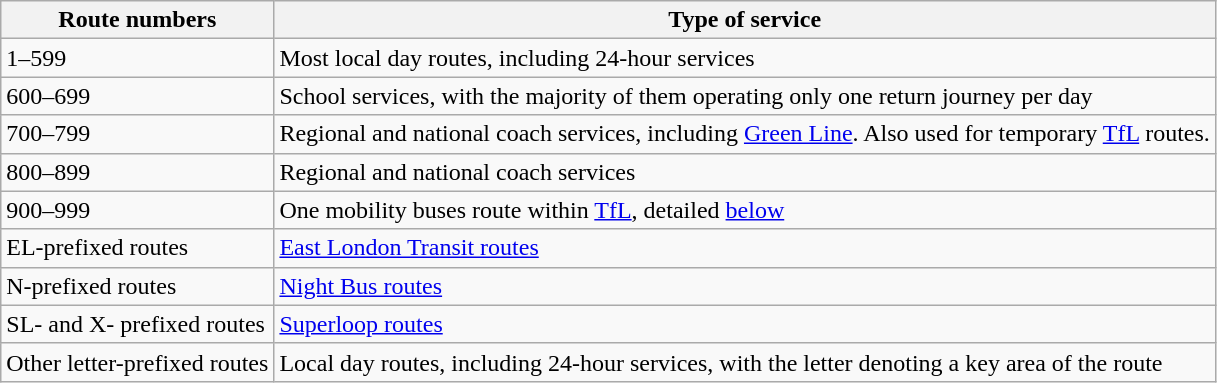<table class="wikitable">
<tr>
<th>Route numbers</th>
<th>Type of service</th>
</tr>
<tr>
<td>1–599</td>
<td>Most local day routes, including 24-hour services</td>
</tr>
<tr>
<td>600–699</td>
<td>School services, with the majority of them operating only one return journey per day</td>
</tr>
<tr>
<td>700–799</td>
<td>Regional and national coach services, including <a href='#'>Green Line</a>. Also used for temporary <a href='#'>TfL</a> routes.</td>
</tr>
<tr>
<td>800–899</td>
<td>Regional and national coach services</td>
</tr>
<tr>
<td>900–999</td>
<td>One mobility buses route within <a href='#'>TfL</a>, detailed <a href='#'>below</a></td>
</tr>
<tr>
<td>EL-prefixed routes</td>
<td><a href='#'>East London Transit routes</a></td>
</tr>
<tr>
<td>N-prefixed routes</td>
<td><a href='#'>Night Bus routes</a></td>
</tr>
<tr>
<td>SL- and X- prefixed routes</td>
<td><a href='#'>Superloop routes</a></td>
</tr>
<tr>
<td>Other letter-prefixed routes</td>
<td>Local day routes, including 24-hour services, with the letter denoting a key area of the route</td>
</tr>
</table>
